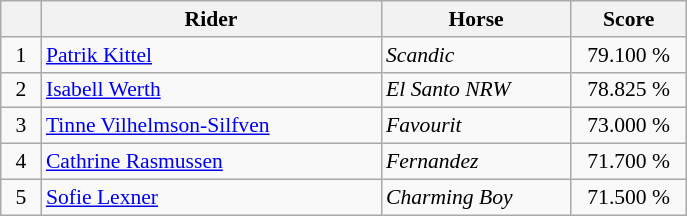<table class="wikitable" style="font-size: 90%">
<tr>
<th width=20></th>
<th width=220>Rider</th>
<th width=120>Horse</th>
<th width=70>Score</th>
</tr>
<tr>
<td align=center>1</td>
<td> <a href='#'>Patrik Kittel</a></td>
<td><em>Scandic</em></td>
<td align=center>79.100 %</td>
</tr>
<tr>
<td align=center>2</td>
<td> <a href='#'>Isabell Werth</a></td>
<td><em>El Santo NRW</em></td>
<td align=center>78.825 %</td>
</tr>
<tr>
<td align=center>3</td>
<td> <a href='#'>Tinne Vilhelmson-Silfven</a></td>
<td><em>Favourit</em></td>
<td align=center>73.000 %</td>
</tr>
<tr>
<td align=center>4</td>
<td> <a href='#'>Cathrine Rasmussen</a></td>
<td><em>Fernandez</em></td>
<td align=center>71.700 %</td>
</tr>
<tr>
<td align=center>5</td>
<td> <a href='#'>Sofie Lexner</a></td>
<td><em>Charming Boy</em></td>
<td align=center>71.500 %</td>
</tr>
</table>
